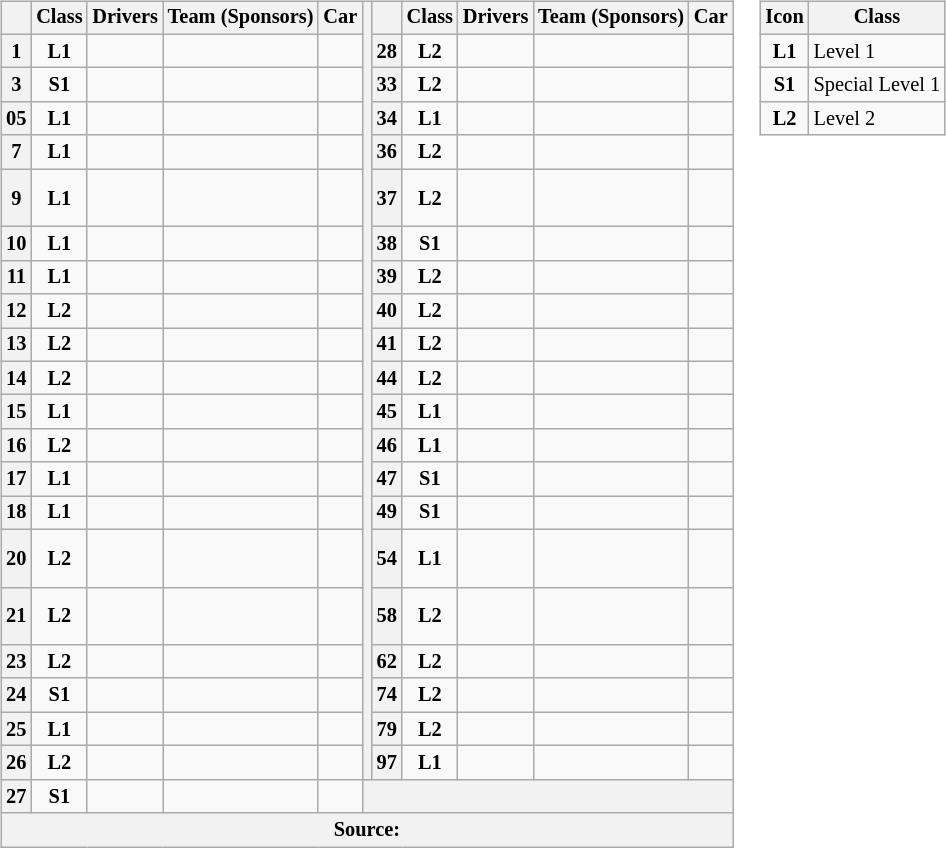<table>
<tr>
<td><br><table class="wikitable" style="font-size: 85%;">
<tr>
<th></th>
<th>Class</th>
<th>Drivers</th>
<th>Team (Sponsors)</th>
<th>Car</th>
<th rowspan=21></th>
<th></th>
<th>Class</th>
<th>Drivers</th>
<th>Team (Sponsors)</th>
<th>Car</th>
</tr>
<tr>
<th>1</th>
<td align=center><strong><span>L1</span></strong></td>
<td><br></td>
<td><br></td>
<td></td>
<th>28</th>
<td align=center><strong><span>L2</span></strong></td>
<td><br></td>
<td><br></td>
<td></td>
</tr>
<tr>
<th>3</th>
<td align=center><strong><span>S1</span></strong></td>
<td><br></td>
<td><br></td>
<td></td>
<th>33</th>
<td align=center><strong><span>L2</span></strong></td>
<td><br></td>
<td><br></td>
<td></td>
</tr>
<tr>
<th>05</th>
<td align=center><strong><span>L1</span></strong></td>
<td><br></td>
<td><br></td>
<td></td>
<th>34</th>
<td align=center><strong><span>L1</span></strong></td>
<td><br></td>
<td><br></td>
<td></td>
</tr>
<tr>
<th>7</th>
<td align=center><strong><span>L1</span></strong></td>
<td><br></td>
<td><br></td>
<td></td>
<th>36</th>
<td align=center><strong><span>L2</span></strong></td>
<td><br></td>
<td><br></td>
<td></td>
</tr>
<tr>
<th>9</th>
<td align=center><strong><span>L1</span></strong></td>
<td><br><br></td>
<td><br></td>
<td></td>
<th>37</th>
<td align=center><strong><span>L2</span></strong></td>
<td><br><br></td>
<td><br></td>
<td></td>
</tr>
<tr>
<th>10</th>
<td align=center><strong><span>L1</span></strong></td>
<td><br></td>
<td><br></td>
<td></td>
<th>38</th>
<td align=center><strong><span>S1</span></strong></td>
<td><br></td>
<td><br></td>
<td></td>
</tr>
<tr>
<th>11</th>
<td align=center><strong><span>L1</span></strong></td>
<td><br></td>
<td><br></td>
<td></td>
<th>39</th>
<td align=center><strong><span>L2</span></strong></td>
<td><br></td>
<td><br></td>
<td></td>
</tr>
<tr>
<th>12</th>
<td align=center><strong><span>L2</span></strong></td>
<td><br></td>
<td><br></td>
<td></td>
<th>40</th>
<td align=center><strong><span>L2</span></strong></td>
<td><br></td>
<td><br></td>
<td></td>
</tr>
<tr>
<th>13</th>
<td align=center><strong><span>L2</span></strong></td>
<td><br></td>
<td><br></td>
<td></td>
<th>41</th>
<td align=center><strong><span>L2</span></strong></td>
<td><br></td>
<td><br></td>
<td></td>
</tr>
<tr>
<th>14</th>
<td align=center><strong><span>L2</span></strong></td>
<td><br></td>
<td><br></td>
<td></td>
<th>44</th>
<td align=center><strong><span>L2</span></strong></td>
<td><br></td>
<td><br></td>
<td></td>
</tr>
<tr>
<th>15</th>
<td align=center><strong><span>L1</span></strong></td>
<td><br></td>
<td><br></td>
<td></td>
<th>45</th>
<td align=center><strong><span>L1</span></strong></td>
<td><br></td>
<td><br></td>
<td></td>
</tr>
<tr>
<th>16</th>
<td align=center><strong><span>L2</span></strong></td>
<td><br></td>
<td><br></td>
<td></td>
<th>46</th>
<td align=center><strong><span>L1</span></strong></td>
<td><br></td>
<td><br></td>
<td></td>
</tr>
<tr>
<th>17</th>
<td align=center><strong><span>L1</span></strong></td>
<td><br></td>
<td><br></td>
<td></td>
<th>47</th>
<td align=center><strong><span>S1</span></strong></td>
<td><br></td>
<td><br></td>
<td></td>
</tr>
<tr>
<th>18</th>
<td align=center><strong><span>L1</span></strong></td>
<td><br></td>
<td><br></td>
<td></td>
<th>49</th>
<td align=center><strong><span>S1</span></strong></td>
<td><br></td>
<td><br></td>
<td></td>
</tr>
<tr>
<th>20</th>
<td align=center><strong><span>L2</span></strong></td>
<td><br></td>
<td><br></td>
<td></td>
<th>54</th>
<td align=center><strong><span>L1</span></strong></td>
<td><br><br></td>
<td><br></td>
<td></td>
</tr>
<tr>
<th>21</th>
<td align=center><strong><span>L2</span></strong></td>
<td><br></td>
<td><br></td>
<td></td>
<th>58</th>
<td align=center><strong><span>L2</span></strong></td>
<td><br><br></td>
<td><br></td>
<td></td>
</tr>
<tr>
<th>23</th>
<td align=center><strong><span>L2</span></strong></td>
<td><br></td>
<td><br></td>
<td></td>
<th>62</th>
<td align=center><strong><span>L2</span></strong></td>
<td><br></td>
<td><br></td>
<td></td>
</tr>
<tr>
<th>24</th>
<td align=center><strong><span>S1</span></strong></td>
<td><br></td>
<td><br></td>
<td></td>
<th>74</th>
<td align=center><strong><span>L2</span></strong></td>
<td><br></td>
<td><br></td>
<td></td>
</tr>
<tr>
<th>25</th>
<td align=center><strong><span>L1</span></strong></td>
<td><br></td>
<td><br></td>
<td></td>
<th>79</th>
<td align=center><strong><span>L2</span></strong></td>
<td><br></td>
<td><br></td>
<td></td>
</tr>
<tr>
<th>26</th>
<td align=center><strong><span>L2</span></strong></td>
<td><br></td>
<td><br></td>
<td></td>
<th>97</th>
<td align=center><strong><span>L1</span></strong></td>
<td><br></td>
<td><br></td>
<td></td>
</tr>
<tr>
<th>27</th>
<td align=center><strong><span>S1</span></strong></td>
<td><br></td>
<td><br></td>
<td></td>
<th colspan=6></th>
</tr>
<tr>
<th colspan=11>Source:</th>
</tr>
</table>
</td>
<td valign="top"><br><table class="wikitable" style="font-size: 85%;">
<tr>
<th>Icon</th>
<th>Class</th>
</tr>
<tr>
<td align=center><strong><span>L1</span></strong></td>
<td>Level 1</td>
</tr>
<tr>
<td align=center><strong><span>S1</span></strong></td>
<td>Special Level 1</td>
</tr>
<tr>
<td align=center><strong><span>L2</span></strong></td>
<td>Level 2</td>
</tr>
</table>
</td>
</tr>
</table>
